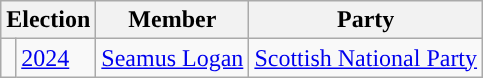<table class="wikitable">
<tr>
<th colspan="2">Election</th>
<th>Member</th>
<th>Party</th>
</tr>
<tr>
<td style="color:inherit;background-color: "></td>
<td><a href='#'>2024</a></td>
<td><a href='#'>Seamus Logan</a></td>
<td><a href='#'>Scottish National Party</a></td>
</tr>
</table>
